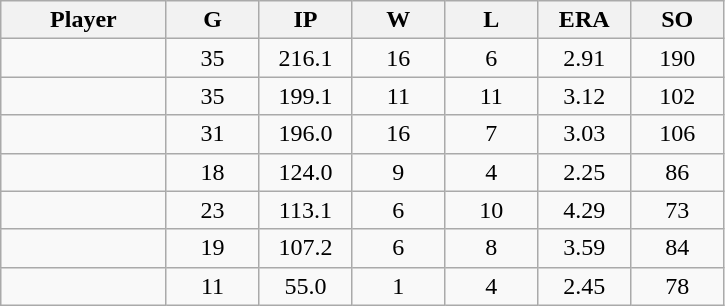<table class="wikitable sortable">
<tr>
<th bgcolor="#DDDDFF" width="16%">Player</th>
<th bgcolor="#DDDDFF" width="9%">G</th>
<th bgcolor="#DDDDFF" width="9%">IP</th>
<th bgcolor="#DDDDFF" width="9%">W</th>
<th bgcolor="#DDDDFF" width="9%">L</th>
<th bgcolor="#DDDDFF" width="9%">ERA</th>
<th bgcolor="#DDDDFF" width="9%">SO</th>
</tr>
<tr align="center">
<td></td>
<td>35</td>
<td>216.1</td>
<td>16</td>
<td>6</td>
<td>2.91</td>
<td>190</td>
</tr>
<tr align="center">
<td></td>
<td>35</td>
<td>199.1</td>
<td>11</td>
<td>11</td>
<td>3.12</td>
<td>102</td>
</tr>
<tr align="center">
<td></td>
<td>31</td>
<td>196.0</td>
<td>16</td>
<td>7</td>
<td>3.03</td>
<td>106</td>
</tr>
<tr align="center">
<td></td>
<td>18</td>
<td>124.0</td>
<td>9</td>
<td>4</td>
<td>2.25</td>
<td>86</td>
</tr>
<tr align="center">
<td></td>
<td>23</td>
<td>113.1</td>
<td>6</td>
<td>10</td>
<td>4.29</td>
<td>73</td>
</tr>
<tr align="center">
<td></td>
<td>19</td>
<td>107.2</td>
<td>6</td>
<td>8</td>
<td>3.59</td>
<td>84</td>
</tr>
<tr align="center">
<td></td>
<td>11</td>
<td>55.0</td>
<td>1</td>
<td>4</td>
<td>2.45</td>
<td>78</td>
</tr>
</table>
